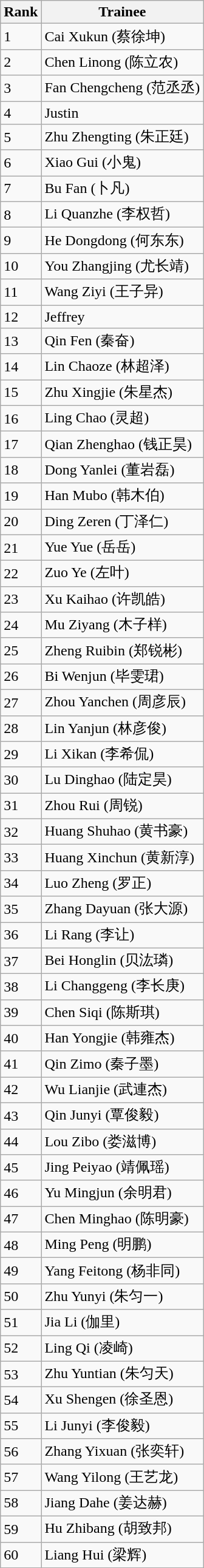<table class="wikitable sortable">
<tr>
<th>Rank</th>
<th>Trainee</th>
</tr>
<tr>
<td>1</td>
<td>Cai Xukun (蔡徐坤)</td>
</tr>
<tr>
<td>2</td>
<td>Chen Linong (陈立农)</td>
</tr>
<tr>
<td>3</td>
<td>Fan Chengcheng (范丞丞)</td>
</tr>
<tr>
<td>4</td>
<td>Justin</td>
</tr>
<tr>
<td>5</td>
<td>Zhu Zhengting (朱正廷)</td>
</tr>
<tr>
<td>6</td>
<td>Xiao Gui (小鬼)</td>
</tr>
<tr>
<td>7</td>
<td>Bu Fan (卜凡)</td>
</tr>
<tr>
<td>8</td>
<td>Li Quanzhe (李权哲)</td>
</tr>
<tr>
<td>9</td>
<td>He Dongdong (何东东)</td>
</tr>
<tr>
<td>10</td>
<td>You Zhangjing (尤长靖)</td>
</tr>
<tr>
<td>11</td>
<td>Wang Ziyi (王子异)</td>
</tr>
<tr>
<td>12</td>
<td>Jeffrey</td>
</tr>
<tr>
<td>13</td>
<td>Qin Fen (秦奋)</td>
</tr>
<tr>
<td>14</td>
<td>Lin Chaoze (林超泽)</td>
</tr>
<tr>
<td>15</td>
<td>Zhu Xingjie (朱星杰)</td>
</tr>
<tr>
<td>16</td>
<td>Ling Chao (灵超)</td>
</tr>
<tr>
<td>17</td>
<td>Qian Zhenghao (钱正昊)</td>
</tr>
<tr>
<td>18</td>
<td>Dong Yanlei (董岩磊)</td>
</tr>
<tr>
<td>19</td>
<td>Han Mubo (韩木伯)</td>
</tr>
<tr>
<td>20</td>
<td>Ding Zeren (丁泽仁)</td>
</tr>
<tr>
<td>21</td>
<td>Yue Yue (岳岳)</td>
</tr>
<tr>
<td>22</td>
<td>Zuo Ye (左叶)</td>
</tr>
<tr>
<td>23</td>
<td>Xu Kaihao (许凯皓)</td>
</tr>
<tr>
<td>24</td>
<td>Mu Ziyang (木子样)</td>
</tr>
<tr>
<td>25</td>
<td>Zheng Ruibin (郑锐彬)</td>
</tr>
<tr>
<td>26</td>
<td>Bi Wenjun (毕雯珺)</td>
</tr>
<tr>
<td>27</td>
<td>Zhou Yanchen (周彦辰)</td>
</tr>
<tr>
<td>28</td>
<td>Lin Yanjun (林彦俊)</td>
</tr>
<tr>
<td>29</td>
<td>Li Xikan (李希侃)</td>
</tr>
<tr>
<td>30</td>
<td>Lu Dinghao (陆定昊)</td>
</tr>
<tr>
<td>31</td>
<td>Zhou Rui (周锐)</td>
</tr>
<tr>
<td>32</td>
<td>Huang Shuhao (黄书豪)</td>
</tr>
<tr>
<td>33</td>
<td>Huang Xinchun (黄新淳)</td>
</tr>
<tr>
<td>34</td>
<td>Luo Zheng (罗正)</td>
</tr>
<tr>
<td>35</td>
<td>Zhang Dayuan (张大源)</td>
</tr>
<tr>
<td>36</td>
<td>Li Rang (李让)</td>
</tr>
<tr>
<td>37</td>
<td>Bei Honglin (贝汯璘)</td>
</tr>
<tr>
<td>38</td>
<td>Li Changgeng (李长庚)</td>
</tr>
<tr>
<td>39</td>
<td>Chen Siqi (陈斯琪)</td>
</tr>
<tr>
<td>40</td>
<td>Han Yongjie (韩雍杰)</td>
</tr>
<tr>
<td>41</td>
<td>Qin Zimo (秦子墨)</td>
</tr>
<tr>
<td>42</td>
<td>Wu Lianjie (武連杰)</td>
</tr>
<tr>
<td>43</td>
<td>Qin Junyi (覃俊毅)</td>
</tr>
<tr>
<td>44</td>
<td>Lou Zibo (娄滋博)</td>
</tr>
<tr>
<td>45</td>
<td>Jing Peiyao (靖佩瑶)</td>
</tr>
<tr>
<td>46</td>
<td>Yu Mingjun (余明君)</td>
</tr>
<tr>
<td>47</td>
<td>Chen Minghao (陈明豪)</td>
</tr>
<tr>
<td>48</td>
<td>Ming Peng (明鹏)</td>
</tr>
<tr>
<td>49</td>
<td>Yang Feitong (杨非同)</td>
</tr>
<tr>
<td>50</td>
<td>Zhu Yunyi (朱匀一)</td>
</tr>
<tr>
<td>51</td>
<td>Jia Li (伽里)</td>
</tr>
<tr>
<td>52</td>
<td>Ling Qi (凌崎)</td>
</tr>
<tr>
<td>53</td>
<td>Zhu Yuntian (朱匀天)</td>
</tr>
<tr>
<td>54</td>
<td>Xu Shengen (徐圣恩)</td>
</tr>
<tr>
<td>55</td>
<td>Li Junyi (李俊毅)</td>
</tr>
<tr>
<td>56</td>
<td>Zhang Yixuan (张奕轩)</td>
</tr>
<tr>
<td>57</td>
<td>Wang Yilong (王艺龙)</td>
</tr>
<tr>
<td>58</td>
<td>Jiang Dahe (姜达赫)</td>
</tr>
<tr>
<td>59</td>
<td>Hu Zhibang (胡致邦)</td>
</tr>
<tr>
<td>60</td>
<td>Liang Hui (梁辉)</td>
</tr>
</table>
